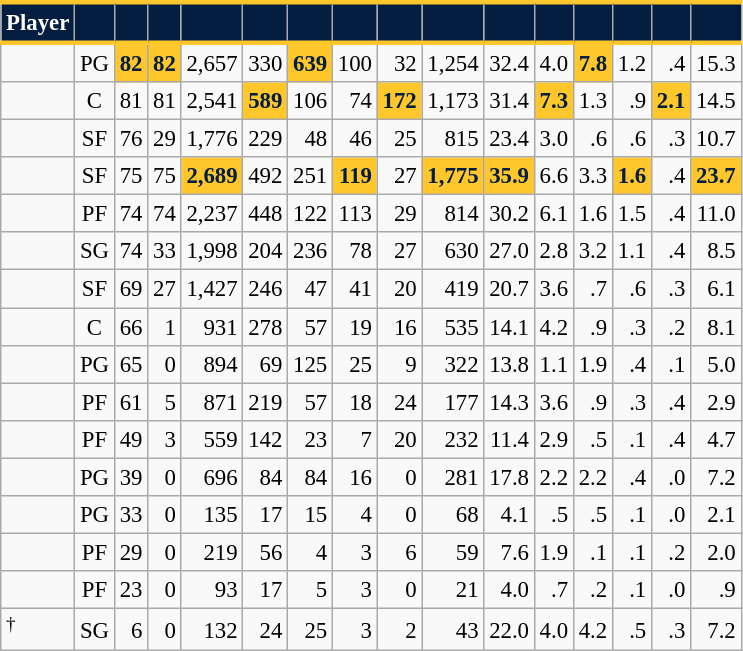<table class="wikitable sortable" style="font-size: 95%; text-align:right;">
<tr>
<th style="background:#041E42; color:#FFFFFF; border-top:#FFC72C 3px solid; border-bottom:#FFC72C 3px solid;">Player</th>
<th style="background:#041E42; color:#FFFFFF; border-top:#FFC72C 3px solid; border-bottom:#FFC72C 3px solid;"></th>
<th style="background:#041E42; color:#FFFFFF; border-top:#FFC72C 3px solid; border-bottom:#FFC72C 3px solid;"></th>
<th style="background:#041E42; color:#FFFFFF; border-top:#FFC72C 3px solid; border-bottom:#FFC72C 3px solid;"></th>
<th style="background:#041E42; color:#FFFFFF; border-top:#FFC72C 3px solid; border-bottom:#FFC72C 3px solid;"></th>
<th style="background:#041E42; color:#FFFFFF; border-top:#FFC72C 3px solid; border-bottom:#FFC72C 3px solid;"></th>
<th style="background:#041E42; color:#FFFFFF; border-top:#FFC72C 3px solid; border-bottom:#FFC72C 3px solid;"></th>
<th style="background:#041E42; color:#FFFFFF; border-top:#FFC72C 3px solid; border-bottom:#FFC72C 3px solid;"></th>
<th style="background:#041E42; color:#FFFFFF; border-top:#FFC72C 3px solid; border-bottom:#FFC72C 3px solid;"></th>
<th style="background:#041E42; color:#FFFFFF; border-top:#FFC72C 3px solid; border-bottom:#FFC72C 3px solid;"></th>
<th style="background:#041E42; color:#FFFFFF; border-top:#FFC72C 3px solid; border-bottom:#FFC72C 3px solid;"></th>
<th style="background:#041E42; color:#FFFFFF; border-top:#FFC72C 3px solid; border-bottom:#FFC72C 3px solid;"></th>
<th style="background:#041E42; color:#FFFFFF; border-top:#FFC72C 3px solid; border-bottom:#FFC72C 3px solid;"></th>
<th style="background:#041E42; color:#FFFFFF; border-top:#FFC72C 3px solid; border-bottom:#FFC72C 3px solid;"></th>
<th style="background:#041E42; color:#FFFFFF; border-top:#FFC72C 3px solid; border-bottom:#FFC72C 3px solid;"></th>
<th style="background:#041E42; color:#FFFFFF; border-top:#FFC72C 3px solid; border-bottom:#FFC72C 3px solid;"></th>
</tr>
<tr>
<td style="text-align:left;"></td>
<td style="text-align:center;">PG</td>
<td style="background:#FFC72C; color:#041E42;"><strong>82</strong></td>
<td style="background:#FFC72C; color:#041E42;"><strong>82</strong></td>
<td>2,657</td>
<td>330</td>
<td style="background:#FFC72C; color:#041E42;"><strong>639</strong></td>
<td>100</td>
<td>32</td>
<td>1,254</td>
<td>32.4</td>
<td>4.0</td>
<td style="background:#FFC72C; color:#041E42;"><strong>7.8</strong></td>
<td>1.2</td>
<td>.4</td>
<td>15.3</td>
</tr>
<tr>
<td style="text-align:left;"></td>
<td style="text-align:center;">C</td>
<td>81</td>
<td>81</td>
<td>2,541</td>
<td style="background:#FFC72C; color:#041E42;"><strong>589</strong></td>
<td>106</td>
<td>74</td>
<td style="background:#FFC72C; color:#041E42;"><strong>172</strong></td>
<td>1,173</td>
<td>31.4</td>
<td style="background:#FFC72C; color:#041E42;"><strong>7.3</strong></td>
<td>1.3</td>
<td>.9</td>
<td style="background:#FFC72C; color:#041E42;"><strong>2.1</strong></td>
<td>14.5</td>
</tr>
<tr>
<td style="text-align:left;"></td>
<td style="text-align:center;">SF</td>
<td>76</td>
<td>29</td>
<td>1,776</td>
<td>229</td>
<td>48</td>
<td>46</td>
<td>25</td>
<td>815</td>
<td>23.4</td>
<td>3.0</td>
<td>.6</td>
<td>.6</td>
<td>.3</td>
<td>10.7</td>
</tr>
<tr>
<td style="text-align:left;"></td>
<td style="text-align:center;">SF</td>
<td>75</td>
<td>75</td>
<td style="background:#FFC72C; color:#041E42;"><strong>2,689</strong></td>
<td>492</td>
<td>251</td>
<td style="background:#FFC72C; color:#041E42;"><strong>119</strong></td>
<td>27</td>
<td style="background:#FFC72C; color:#041E42;"><strong>1,775</strong></td>
<td style="background:#FFC72C; color:#041E42;"><strong>35.9</strong></td>
<td>6.6</td>
<td>3.3</td>
<td style="background:#FFC72C; color:#041E42;"><strong>1.6</strong></td>
<td>.4</td>
<td style="background:#FFC72C; color:#041E42;"><strong>23.7</strong></td>
</tr>
<tr>
<td style="text-align:left;"></td>
<td style="text-align:center;">PF</td>
<td>74</td>
<td>74</td>
<td>2,237</td>
<td>448</td>
<td>122</td>
<td>113</td>
<td>29</td>
<td>814</td>
<td>30.2</td>
<td>6.1</td>
<td>1.6</td>
<td>1.5</td>
<td>.4</td>
<td>11.0</td>
</tr>
<tr>
<td style="text-align:left;"></td>
<td style="text-align:center;">SG</td>
<td>74</td>
<td>33</td>
<td>1,998</td>
<td>204</td>
<td>236</td>
<td>78</td>
<td>27</td>
<td>630</td>
<td>27.0</td>
<td>2.8</td>
<td>3.2</td>
<td>1.1</td>
<td>.4</td>
<td>8.5</td>
</tr>
<tr>
<td style="text-align:left;"></td>
<td style="text-align:center;">SF</td>
<td>69</td>
<td>27</td>
<td>1,427</td>
<td>246</td>
<td>47</td>
<td>41</td>
<td>20</td>
<td>419</td>
<td>20.7</td>
<td>3.6</td>
<td>.7</td>
<td>.6</td>
<td>.3</td>
<td>6.1</td>
</tr>
<tr>
<td style="text-align:left;"></td>
<td style="text-align:center;">C</td>
<td>66</td>
<td>1</td>
<td>931</td>
<td>278</td>
<td>57</td>
<td>19</td>
<td>16</td>
<td>535</td>
<td>14.1</td>
<td>4.2</td>
<td>.9</td>
<td>.3</td>
<td>.2</td>
<td>8.1</td>
</tr>
<tr>
<td style="text-align:left;"></td>
<td style="text-align:center;">PG</td>
<td>65</td>
<td>0</td>
<td>894</td>
<td>69</td>
<td>125</td>
<td>25</td>
<td>9</td>
<td>322</td>
<td>13.8</td>
<td>1.1</td>
<td>1.9</td>
<td>.4</td>
<td>.1</td>
<td>5.0</td>
</tr>
<tr>
<td style="text-align:left;"></td>
<td style="text-align:center;">PF</td>
<td>61</td>
<td>5</td>
<td>871</td>
<td>219</td>
<td>57</td>
<td>18</td>
<td>24</td>
<td>177</td>
<td>14.3</td>
<td>3.6</td>
<td>.9</td>
<td>.3</td>
<td>.4</td>
<td>2.9</td>
</tr>
<tr>
<td style="text-align:left;"></td>
<td style="text-align:center;">PF</td>
<td>49</td>
<td>3</td>
<td>559</td>
<td>142</td>
<td>23</td>
<td>7</td>
<td>20</td>
<td>232</td>
<td>11.4</td>
<td>2.9</td>
<td>.5</td>
<td>.1</td>
<td>.4</td>
<td>4.7</td>
</tr>
<tr>
<td style="text-align:left;"></td>
<td style="text-align:center;">PG</td>
<td>39</td>
<td>0</td>
<td>696</td>
<td>84</td>
<td>84</td>
<td>16</td>
<td>0</td>
<td>281</td>
<td>17.8</td>
<td>2.2</td>
<td>2.2</td>
<td>.4</td>
<td>.0</td>
<td>7.2</td>
</tr>
<tr>
<td style="text-align:left;"></td>
<td style="text-align:center;">PG</td>
<td>33</td>
<td>0</td>
<td>135</td>
<td>17</td>
<td>15</td>
<td>4</td>
<td>0</td>
<td>68</td>
<td>4.1</td>
<td>.5</td>
<td>.5</td>
<td>.1</td>
<td>.0</td>
<td>2.1</td>
</tr>
<tr>
<td style="text-align:left;"></td>
<td style="text-align:center;">PF</td>
<td>29</td>
<td>0</td>
<td>219</td>
<td>56</td>
<td>4</td>
<td>3</td>
<td>6</td>
<td>59</td>
<td>7.6</td>
<td>1.9</td>
<td>.1</td>
<td>.1</td>
<td>.2</td>
<td>2.0</td>
</tr>
<tr>
<td style="text-align:left;"></td>
<td style="text-align:center;">PF</td>
<td>23</td>
<td>0</td>
<td>93</td>
<td>17</td>
<td>5</td>
<td>3</td>
<td>0</td>
<td>21</td>
<td>4.0</td>
<td>.7</td>
<td>.2</td>
<td>.1</td>
<td>.0</td>
<td>.9</td>
</tr>
<tr>
<td style="text-align:left;"><sup>†</sup></td>
<td style="text-align:center;">SG</td>
<td>6</td>
<td>0</td>
<td>132</td>
<td>24</td>
<td>25</td>
<td>3</td>
<td>2</td>
<td>43</td>
<td>22.0</td>
<td>4.0</td>
<td>4.2</td>
<td>.5</td>
<td>.3</td>
<td>7.2</td>
</tr>
</table>
